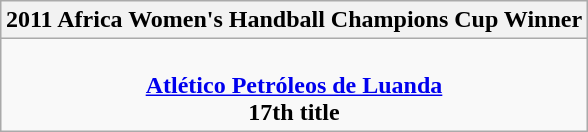<table class=wikitable style="text-align:center; margin:auto">
<tr>
<th>2011 Africa Women's Handball Champions Cup Winner</th>
</tr>
<tr>
<td><br><strong><a href='#'>Atlético Petróleos de Luanda</a></strong><br><strong>17th title</strong></td>
</tr>
</table>
